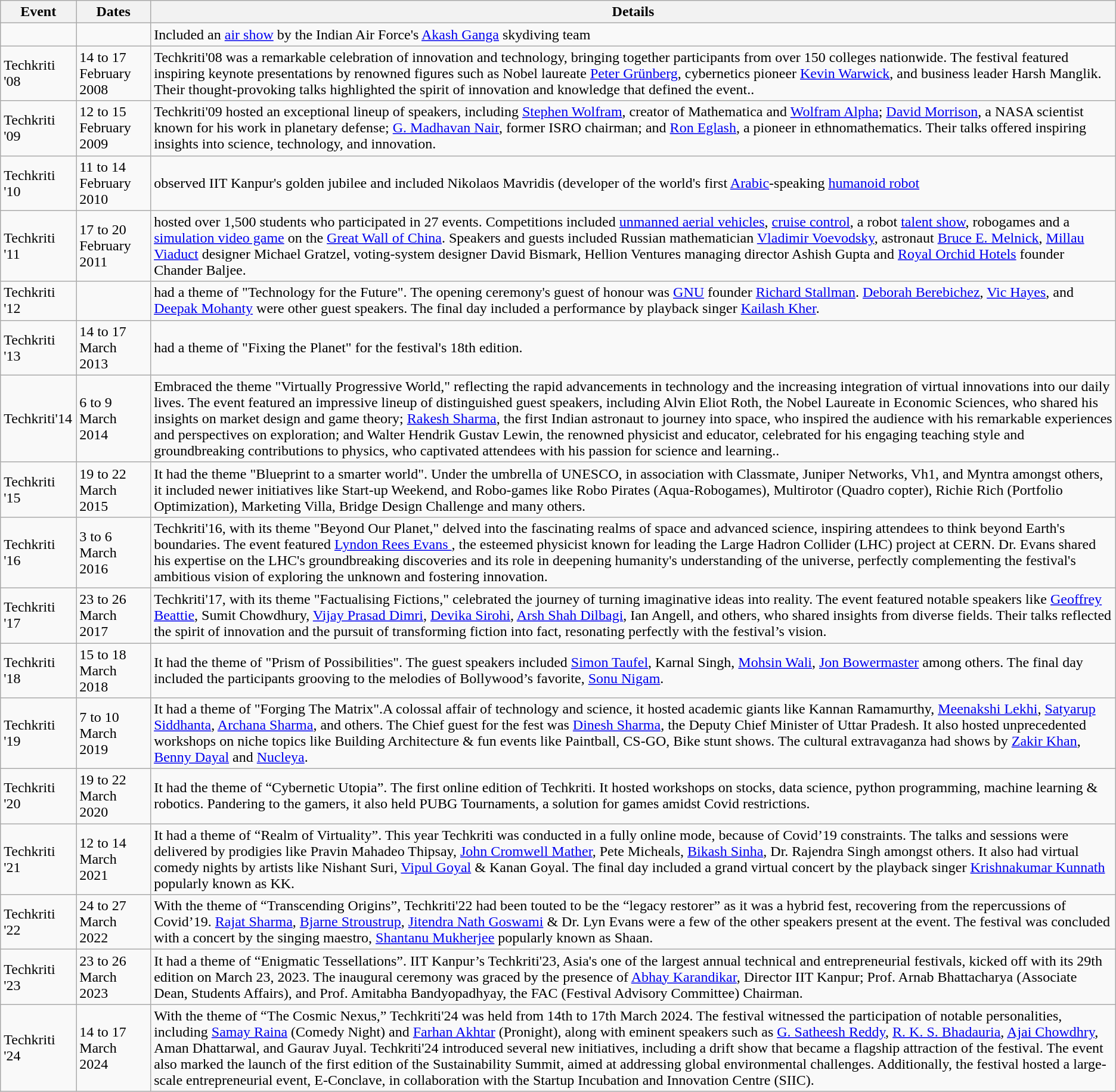<table class="wikitable">
<tr>
<th>Event</th>
<th>Dates</th>
<th>Details</th>
</tr>
<tr>
<td></td>
<td></td>
<td>Included an <a href='#'>air show</a> by the Indian Air Force's <a href='#'>Akash Ganga</a> skydiving team</td>
</tr>
<tr>
<td>Techkriti '08</td>
<td>14 to 17 February 2008</td>
<td>Techkriti'08 was a remarkable celebration of innovation and technology, bringing together participants from over 150 colleges nationwide. The festival featured inspiring keynote presentations by renowned figures such as Nobel laureate <a href='#'>Peter Grünberg</a>, cybernetics pioneer <a href='#'>Kevin Warwick</a>, and business leader Harsh Manglik. Their thought-provoking talks highlighted the spirit of innovation and knowledge that defined the event..</td>
</tr>
<tr>
<td>Techkriti '09</td>
<td>12 to 15 February 2009</td>
<td>Techkriti'09 hosted an exceptional lineup of speakers, including <a href='#'>Stephen Wolfram</a>, creator of Mathematica and <a href='#'>Wolfram Alpha</a>; <a href='#'>David Morrison</a>, a NASA scientist known for his work in planetary defense; <a href='#'>G. Madhavan Nair</a>, former ISRO chairman; and <a href='#'>Ron Eglash</a>, a pioneer in ethnomathematics. Their talks offered inspiring insights into science, technology, and innovation.</td>
</tr>
<tr>
<td>Techkriti '10</td>
<td>11 to 14 February 2010</td>
<td>observed IIT Kanpur's golden jubilee and included Nikolaos Mavridis (developer of the world's first <a href='#'>Arabic</a>-speaking <a href='#'>humanoid robot</a></td>
</tr>
<tr>
<td>Techkriti '11</td>
<td>17 to 20 February 2011</td>
<td>hosted over 1,500 students who participated in 27 events. Competitions included <a href='#'>unmanned aerial vehicles</a>, <a href='#'>cruise control</a>, a robot <a href='#'>talent show</a>, robogames and a <a href='#'>simulation video game</a> on the <a href='#'>Great Wall of China</a>. Speakers and guests included Russian mathematician <a href='#'>Vladimir Voevodsky</a>, astronaut <a href='#'>Bruce E. Melnick</a>, <a href='#'>Millau Viaduct</a> designer Michael Gratzel, voting-system designer David Bismark, Hellion Ventures managing director Ashish Gupta and <a href='#'>Royal Orchid Hotels</a> founder Chander Baljee.</td>
</tr>
<tr>
<td>Techkriti '12</td>
<td></td>
<td>had a theme of "Technology for the Future". The opening ceremony's guest of honour was <a href='#'>GNU</a> founder <a href='#'>Richard Stallman</a>. <a href='#'>Deborah Berebichez</a>, <a href='#'>Vic Hayes</a>, and <a href='#'>Deepak Mohanty</a> were other guest speakers. The final day included a performance by playback singer <a href='#'>Kailash Kher</a>.</td>
</tr>
<tr>
<td>Techkriti '13</td>
<td>14 to 17 March 2013</td>
<td>had a theme of "Fixing the Planet" for the festival's 18th edition.</td>
</tr>
<tr>
<td>Techkriti'14</td>
<td>6 to 9 March 2014</td>
<td>Embraced the theme "Virtually Progressive World," reflecting the rapid advancements in technology and the increasing integration of virtual innovations into our daily lives. The event featured an impressive lineup of distinguished guest speakers, including Alvin Eliot Roth, the Nobel Laureate in Economic Sciences, who shared his insights on market design and game theory; <a href='#'>Rakesh Sharma</a>, the first Indian astronaut to journey into space, who inspired the audience with his remarkable experiences and perspectives on exploration; and Walter Hendrik Gustav Lewin, the renowned physicist and educator, celebrated for his engaging teaching style and groundbreaking contributions to physics, who captivated attendees with his passion for science and learning..</td>
</tr>
<tr>
<td>Techkriti '15</td>
<td>19 to 22 March 2015</td>
<td>It had the theme "Blueprint to a smarter world". Under the umbrella of UNESCO, in association with Classmate, Juniper Networks, Vh1, and Myntra amongst others, it included newer initiatives like Start-up Weekend, and Robo-games like  Robo Pirates (Aqua-Robogames), Multirotor (Quadro copter), Richie Rich (Portfolio Optimization), Marketing Villa, Bridge Design Challenge and many others.</td>
</tr>
<tr>
<td>Techkriti '16</td>
<td>3 to 6 March 2016</td>
<td>Techkriti'16, with its theme "Beyond Our Planet," delved into the fascinating realms of space and advanced science, inspiring attendees to think beyond Earth's boundaries. The event featured <a href='#'>Lyndon Rees Evans </a>, the esteemed physicist known for leading the Large Hadron Collider (LHC) project at CERN. Dr. Evans shared his expertise on the LHC's groundbreaking discoveries and its role in deepening humanity's understanding of the universe, perfectly complementing the festival's ambitious vision of exploring the unknown and fostering innovation.</td>
</tr>
<tr>
<td>Techkriti '17</td>
<td>23 to 26 March 2017</td>
<td>Techkriti'17, with its theme "Factualising Fictions," celebrated the journey of turning imaginative ideas into reality. The event featured notable speakers like <a href='#'>Geoffrey Beattie</a>, Sumit Chowdhury, <a href='#'>Vijay Prasad Dimri</a>, <a href='#'>Devika Sirohi</a>, <a href='#'>Arsh Shah Dilbagi</a>, Ian Angell, and others, who shared insights from diverse fields. Their talks reflected the spirit of innovation and the pursuit of transforming fiction into fact, resonating perfectly with the festival’s vision.</td>
</tr>
<tr>
<td>Techkriti '18</td>
<td>15 to 18 March 2018</td>
<td>It had the theme of "Prism of Possibilities". The guest speakers included <a href='#'>Simon Taufel</a>, Karnal Singh, <a href='#'>Mohsin Wali</a>, <a href='#'>Jon Bowermaster</a> among others. The final day included the participants grooving to the melodies of Bollywood’s favorite, <a href='#'>Sonu Nigam</a>.</td>
</tr>
<tr>
<td>Techkriti '19</td>
<td>7 to 10 March 2019</td>
<td>It had a theme of "Forging The Matrix".A colossal affair of technology and science, it hosted academic giants like Kannan Ramamurthy, <a href='#'>Meenakshi Lekhi</a>, <a href='#'>Satyarup Siddhanta</a>, <a href='#'>Archana Sharma</a>, and others. The Chief guest for the fest was <a href='#'>Dinesh Sharma</a>, the Deputy Chief Minister of Uttar Pradesh. It also hosted unprecedented workshops on niche topics like Building Architecture & fun events like Paintball, CS-GO, Bike stunt shows. The cultural extravaganza had shows by <a href='#'>Zakir Khan</a>, <a href='#'>Benny Dayal</a> and <a href='#'>Nucleya</a>.</td>
</tr>
<tr>
<td>Techkriti '20</td>
<td>19 to 22 March 2020</td>
<td>It had the theme of “Cybernetic Utopia”. The first online edition of Techkriti. It hosted workshops on stocks, data science, python programming, machine learning & robotics. Pandering to the gamers, it also held PUBG Tournaments, a solution for games amidst  Covid restrictions.</td>
</tr>
<tr>
<td>Techkriti '21</td>
<td>12 to 14 March 2021</td>
<td>It had a theme of “Realm of Virtuality”. This year Techkriti was conducted in a fully online mode, because of Covid’19 constraints. The talks and sessions were delivered by prodigies like Pravin Mahadeo Thipsay, <a href='#'>John Cromwell Mather</a>, Pete Micheals, <a href='#'>Bikash Sinha</a>, Dr. Rajendra Singh amongst others. It also had virtual  comedy nights by artists like Nishant Suri, <a href='#'>Vipul Goyal</a> & Kanan Goyal. The final day included a grand virtual concert by the playback singer <a href='#'>Krishnakumar Kunnath</a> popularly known as KK.</td>
</tr>
<tr>
<td>Techkriti '22</td>
<td>24 to 27 March 2022</td>
<td>With the theme of “Transcending Origins”, Techkriti'22 had been touted to be the “legacy restorer” as it was a hybrid fest, recovering from the repercussions of Covid’19. <a href='#'>Rajat Sharma</a>, <a href='#'>Bjarne Stroustrup</a>, <a href='#'>Jitendra Nath Goswami</a> & Dr. Lyn Evans were a few of the other speakers present at the event. The festival was concluded with a concert by the singing maestro, <a href='#'>Shantanu Mukherjee</a> popularly known as Shaan.</td>
</tr>
<tr>
<td>Techkriti '23</td>
<td>23 to 26 March 2023</td>
<td>It had a theme of “Enigmatic Tessellations”. IIT Kanpur’s Techkriti'23, Asia's one of the largest annual technical and entrepreneurial festivals, kicked off with its 29th edition on March 23, 2023. The inaugural ceremony was graced by the presence of <a href='#'>Abhay Karandikar</a>, Director IIT Kanpur; Prof. Arnab Bhattacharya (Associate Dean, Students Affairs), and Prof. Amitabha Bandyopadhyay, the FAC (Festival Advisory Committee) Chairman.</td>
</tr>
<tr>
<td>Techkriti '24</td>
<td>14 to 17 March 2024</td>
<td>With the theme of “The Cosmic Nexus,” Techkriti'24 was held from 14th to 17th March 2024. The festival witnessed the participation of notable personalities, including <a href='#'>Samay Raina</a> (Comedy Night) and <a href='#'>Farhan Akhtar</a> (Pronight), along with eminent speakers such as <a href='#'>G. Satheesh Reddy</a>, <a href='#'>R. K. S. Bhadauria</a>, <a href='#'>Ajai Chowdhry</a>, Aman Dhattarwal, and Gaurav Juyal. Techkriti'24 introduced several new initiatives, including a drift show that became a flagship attraction of the festival. The event also marked the launch of the first edition of the Sustainability Summit, aimed at addressing global environmental challenges. Additionally, the festival hosted a large-scale entrepreneurial event, E-Conclave, in collaboration with the Startup Incubation and Innovation Centre (SIIC).</td>
</tr>
</table>
